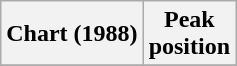<table class="wikitable sortable">
<tr>
<th>Chart (1988)</th>
<th>Peak<br>position</th>
</tr>
<tr>
</tr>
</table>
